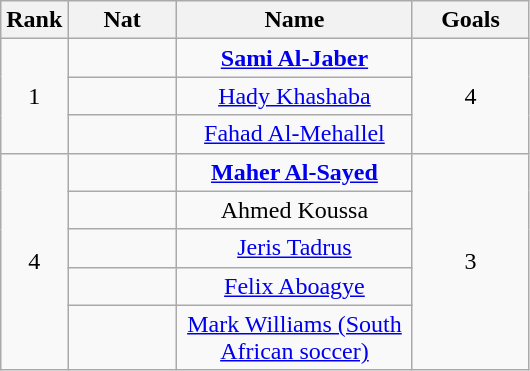<table class="wikitable sortable">
<tr>
<th width=20>Rank</th>
<th width=65>Nat</th>
<th width=150>Name</th>
<th width=70>Goals</th>
</tr>
<tr style="text-align:center;">
<td rowspan="3">1</td>
<td></td>
<td align=center><strong><a href='#'>Sami Al-Jaber</a></strong></td>
<td rowspan="3">4</td>
</tr>
<tr align=center>
<td></td>
<td align=center><a href='#'>Hady Khashaba</a></td>
</tr>
<tr align=center>
<td></td>
<td align=center><a href='#'>Fahad Al-Mehallel</a></td>
</tr>
<tr align=center>
<td rowspan="5">4</td>
<td></td>
<td align=center><strong><a href='#'>Maher Al-Sayed</a></strong></td>
<td rowspan="5">3</td>
</tr>
<tr align=center>
<td></td>
<td align=center>Ahmed Koussa</td>
</tr>
<tr align=center>
<td></td>
<td align=center><a href='#'>Jeris Tadrus</a></td>
</tr>
<tr align=center>
<td></td>
<td align=center><a href='#'>Felix Aboagye</a></td>
</tr>
<tr align=center>
<td></td>
<td align=center><a href='#'>Mark Williams (South African soccer)</a></td>
</tr>
</table>
